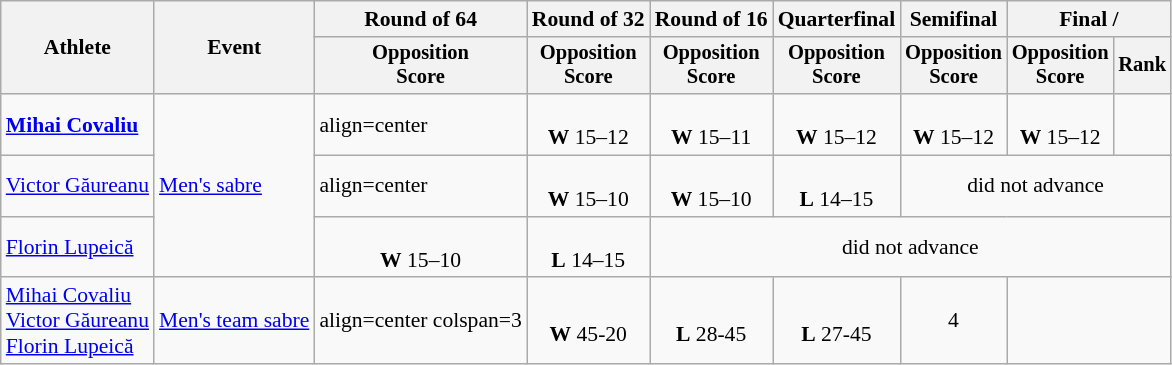<table class="wikitable" style="font-size:90%">
<tr>
<th rowspan="2">Athlete</th>
<th rowspan="2">Event</th>
<th>Round of 64</th>
<th>Round of 32</th>
<th>Round of 16</th>
<th>Quarterfinal</th>
<th>Semifinal</th>
<th colspan=2>Final / </th>
</tr>
<tr style="font-size:95%">
<th>Opposition <br> Score</th>
<th>Opposition <br> Score</th>
<th>Opposition <br> Score</th>
<th>Opposition <br> Score</th>
<th>Opposition <br> Score</th>
<th>Opposition <br> Score</th>
<th>Rank</th>
</tr>
<tr>
<td align=left><strong><a href='#'>Mihai Covaliu</a></strong></td>
<td align=left rowspan=3><a href='#'>Men's sabre</a></td>
<td>align=center </td>
<td align=center><br><strong>W</strong> 15–12</td>
<td align=center><br><strong>W</strong> 15–11</td>
<td align=center><br><strong>W</strong> 15–12</td>
<td align=center><br><strong>W</strong> 15–12</td>
<td align=center><br><strong>W</strong> 15–12</td>
<td align=center></td>
</tr>
<tr>
<td align=left><a href='#'>Victor Găureanu</a></td>
<td>align=center </td>
<td align=center><br><strong>W</strong> 15–10</td>
<td align=center><br><strong>W</strong> 15–10</td>
<td align=center><br><strong>L</strong> 14–15</td>
<td align=center colspan=3>did not advance</td>
</tr>
<tr>
<td align=left><a href='#'>Florin Lupeică</a></td>
<td align=center><br><strong>W</strong> 15–10</td>
<td align=center><br><strong>L</strong> 14–15</td>
<td align=center colspan=5>did not advance</td>
</tr>
<tr>
<td align=left><a href='#'>Mihai Covaliu</a><br><a href='#'>Victor Găureanu</a><br><a href='#'>Florin Lupeică</a></td>
<td align=left><a href='#'>Men's team sabre</a></td>
<td>align=center colspan=3 </td>
<td align=center><br><strong>W</strong> 45-20</td>
<td align=center><br><strong>L</strong> 28-45</td>
<td align=center><br><strong>L</strong> 27-45</td>
<td align=center>4</td>
</tr>
</table>
